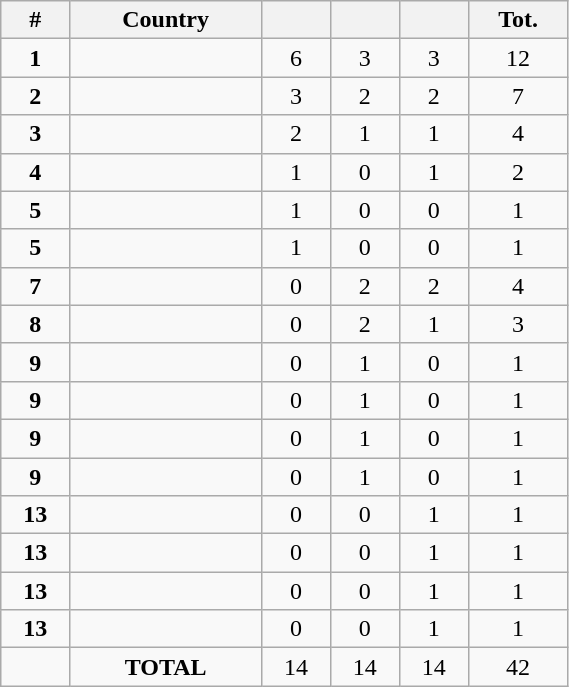<table class="wikitable" width=30% style="font-size:100%; text-align:center;">
<tr>
<th>#</th>
<th>Country</th>
<th></th>
<th></th>
<th></th>
<th>Tot.</th>
</tr>
<tr>
<td><strong>1</strong></td>
<td align=left></td>
<td>6</td>
<td>3</td>
<td>3</td>
<td>12</td>
</tr>
<tr>
<td><strong>2</strong></td>
<td align=left></td>
<td>3</td>
<td>2</td>
<td>2</td>
<td>7</td>
</tr>
<tr>
<td><strong>3</strong></td>
<td align=left></td>
<td>2</td>
<td>1</td>
<td>1</td>
<td>4</td>
</tr>
<tr>
<td><strong>4</strong></td>
<td align=left></td>
<td>1</td>
<td>0</td>
<td>1</td>
<td>2</td>
</tr>
<tr>
<td><strong>5</strong></td>
<td align=left></td>
<td>1</td>
<td>0</td>
<td>0</td>
<td>1</td>
</tr>
<tr>
<td><strong>5</strong></td>
<td align=left></td>
<td>1</td>
<td>0</td>
<td>0</td>
<td>1</td>
</tr>
<tr>
<td><strong>7</strong></td>
<td align=left></td>
<td>0</td>
<td>2</td>
<td>2</td>
<td>4</td>
</tr>
<tr>
<td><strong>8</strong></td>
<td align=left></td>
<td>0</td>
<td>2</td>
<td>1</td>
<td>3</td>
</tr>
<tr>
<td><strong>9</strong></td>
<td align=left></td>
<td>0</td>
<td>1</td>
<td>0</td>
<td>1</td>
</tr>
<tr>
<td><strong>9</strong></td>
<td align=left></td>
<td>0</td>
<td>1</td>
<td>0</td>
<td>1</td>
</tr>
<tr>
<td><strong>9</strong></td>
<td align=left></td>
<td>0</td>
<td>1</td>
<td>0</td>
<td>1</td>
</tr>
<tr>
<td><strong>9</strong></td>
<td align=left></td>
<td>0</td>
<td>1</td>
<td>0</td>
<td>1</td>
</tr>
<tr>
<td><strong>13</strong></td>
<td align=left></td>
<td>0</td>
<td>0</td>
<td>1</td>
<td>1</td>
</tr>
<tr>
<td><strong>13</strong></td>
<td align=left></td>
<td>0</td>
<td>0</td>
<td>1</td>
<td>1</td>
</tr>
<tr>
<td><strong>13</strong></td>
<td align=left></td>
<td>0</td>
<td>0</td>
<td>1</td>
<td>1</td>
</tr>
<tr>
<td><strong>13</strong></td>
<td align=left></td>
<td>0</td>
<td>0</td>
<td>1</td>
<td>1</td>
</tr>
<tr>
<td></td>
<td><strong>TOTAL</strong></td>
<td>14</td>
<td>14</td>
<td>14</td>
<td>42</td>
</tr>
</table>
